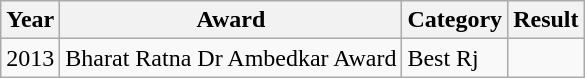<table class="wikitable sortable">
<tr>
<th>Year</th>
<th>Award</th>
<th>Category</th>
<th>Result</th>
</tr>
<tr>
<td>2013</td>
<td>Bharat Ratna Dr Ambedkar Award </td>
<td>Best Rj</td>
<td></td>
</tr>
</table>
